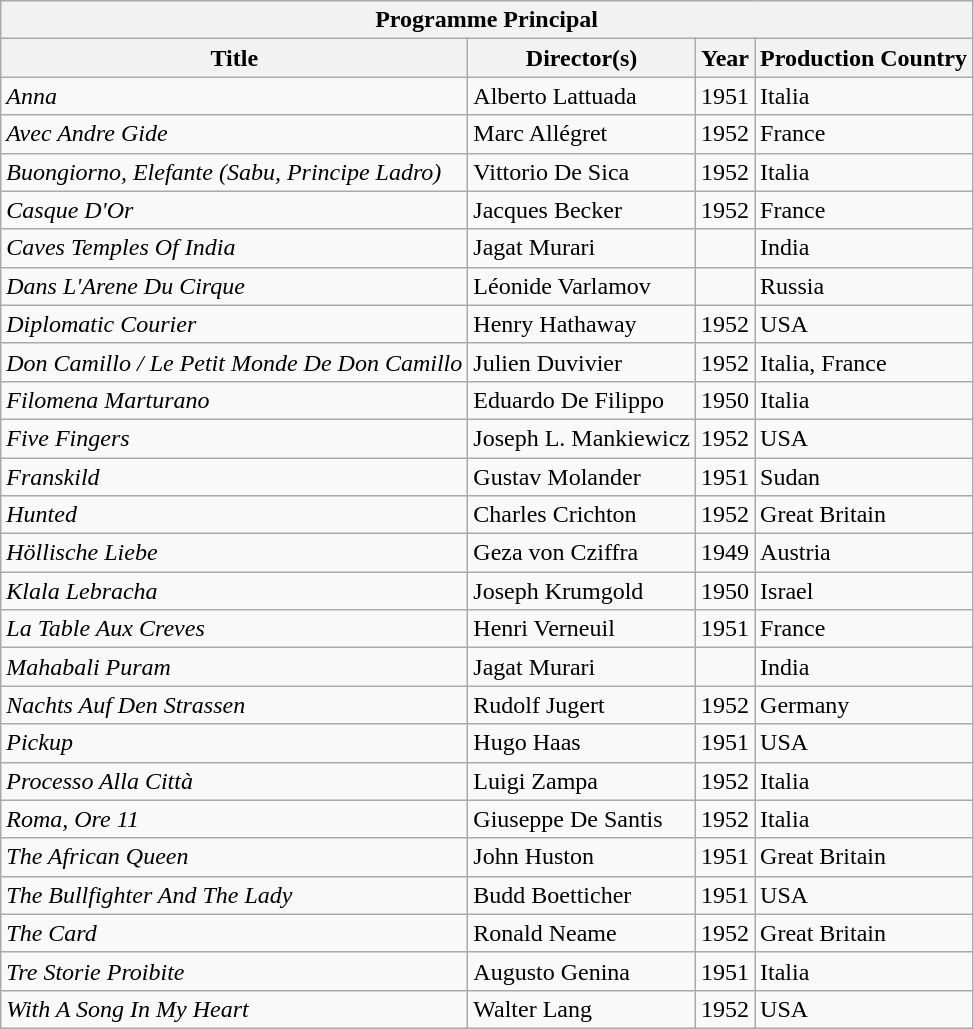<table class="wikitable">
<tr>
<th colspan="4">Programme Principal</th>
</tr>
<tr>
<th>Title</th>
<th>Director(s)</th>
<th>Year</th>
<th>Production Country</th>
</tr>
<tr>
<td><em>Anna</em></td>
<td>Alberto Lattuada</td>
<td>1951</td>
<td>Italia</td>
</tr>
<tr>
<td><em>Avec Andre Gide</em></td>
<td>Marc Allégret</td>
<td>1952</td>
<td>France</td>
</tr>
<tr>
<td><em>Buongiorno, Elefante (Sabu, Principe Ladro)</em></td>
<td>Vittorio De Sica</td>
<td>1952</td>
<td>Italia</td>
</tr>
<tr>
<td><em>Casque D'Or</em></td>
<td>Jacques Becker</td>
<td>1952</td>
<td>France</td>
</tr>
<tr>
<td><em>Caves Temples Of India</em></td>
<td>Jagat Murari</td>
<td></td>
<td>India</td>
</tr>
<tr>
<td><em>Dans L'Arene Du Cirque</em></td>
<td>Léonide Varlamov</td>
<td></td>
<td>Russia</td>
</tr>
<tr>
<td><em>Diplomatic Courier</em></td>
<td>Henry Hathaway</td>
<td>1952</td>
<td>USA</td>
</tr>
<tr>
<td><em>Don Camillo / Le Petit Monde De Don Camillo</em></td>
<td>Julien Duvivier</td>
<td>1952</td>
<td>Italia, France</td>
</tr>
<tr>
<td><em>Filomena Marturano</em></td>
<td>Eduardo De Filippo</td>
<td>1950</td>
<td>Italia</td>
</tr>
<tr>
<td><em>Five Fingers</em></td>
<td>Joseph L. Mankiewicz</td>
<td>1952</td>
<td>USA</td>
</tr>
<tr>
<td><em>Franskild</em></td>
<td>Gustav Molander</td>
<td>1951</td>
<td>Sudan</td>
</tr>
<tr>
<td><em>Hunted</em></td>
<td>Charles Crichton</td>
<td>1952</td>
<td>Great Britain</td>
</tr>
<tr>
<td><em>Höllische Liebe</em></td>
<td>Geza von Cziffra</td>
<td>1949</td>
<td>Austria</td>
</tr>
<tr>
<td><em>Klala Lebracha</em></td>
<td>Joseph Krumgold</td>
<td>1950</td>
<td>Israel</td>
</tr>
<tr>
<td><em>La Table Aux Creves</em></td>
<td>Henri Verneuil</td>
<td>1951</td>
<td>France</td>
</tr>
<tr>
<td><em>Mahabali Puram</em></td>
<td>Jagat Murari</td>
<td></td>
<td>India</td>
</tr>
<tr>
<td><em>Nachts Auf Den Strassen</em></td>
<td>Rudolf Jugert</td>
<td>1952</td>
<td>Germany</td>
</tr>
<tr>
<td><em>Pickup</em></td>
<td>Hugo Haas</td>
<td>1951</td>
<td>USA</td>
</tr>
<tr>
<td><em>Processo Alla Città</em></td>
<td>Luigi Zampa</td>
<td>1952</td>
<td>Italia</td>
</tr>
<tr>
<td><em>Roma, Ore 11</em></td>
<td>Giuseppe De Santis</td>
<td>1952</td>
<td>Italia</td>
</tr>
<tr>
<td><em>The African Queen</em></td>
<td>John Huston</td>
<td>1951</td>
<td>Great Britain</td>
</tr>
<tr>
<td><em>The Bullfighter And The Lady</em></td>
<td>Budd Boetticher</td>
<td>1951</td>
<td>USA</td>
</tr>
<tr>
<td><em>The Card</em></td>
<td>Ronald Neame</td>
<td>1952</td>
<td>Great Britain</td>
</tr>
<tr>
<td><em>Tre Storie Proibite</em></td>
<td>Augusto Genina</td>
<td>1951</td>
<td>Italia</td>
</tr>
<tr>
<td><em>With A Song In My Heart</em></td>
<td>Walter Lang</td>
<td>1952</td>
<td>USA</td>
</tr>
</table>
